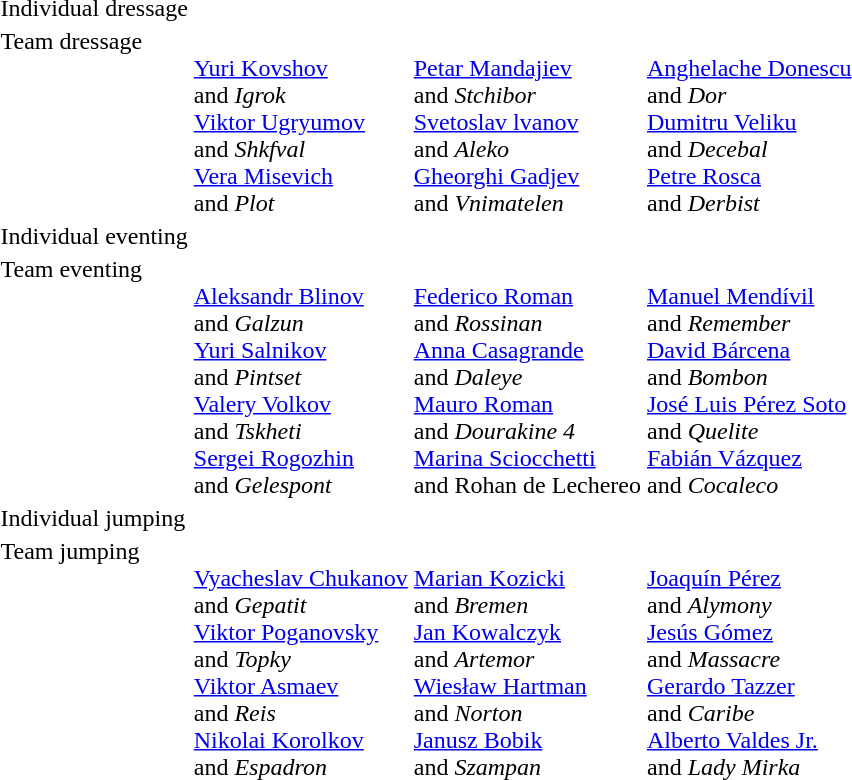<table>
<tr valign="top">
<td>Individual dressage<br></td>
<td></td>
<td></td>
<td></td>
</tr>
<tr valign="top">
<td>Team dressage<br></td>
<td><br><a href='#'>Yuri Kovshov</a> <br> and <em>Igrok</em> <br><a href='#'>Viktor Ugryumov</a> <br> and <em>Shkfval</em> <br><a href='#'>Vera Misevich</a> <br> and <em>Plot</em></td>
<td><br><a href='#'>Petar Mandajiev</a> <br> and <em>Stchibor</em><br><a href='#'>Svetoslav lvanov</a> <br> and <em>Aleko</em><br><a href='#'>Gheorghi Gadjev</a> <br> and <em>Vnimatelen</em></td>
<td><br><a href='#'>Anghelache Donescu</a> <br> and <em>Dor</em> <br><a href='#'>Dumitru Veliku</a> <br> and <em>Decebal</em><br><a href='#'>Petre Rosca</a> <br> and <em>Derbist</em></td>
</tr>
<tr valign="top">
<td>Individual eventing<br></td>
<td></td>
<td></td>
<td></td>
</tr>
<tr valign="top">
<td>Team eventing<br></td>
<td><br><a href='#'>Aleksandr Blinov</a> <br> and <em>Galzun</em><br><a href='#'>Yuri Salnikov</a> <br> and <em>Pintset</em><br><a href='#'>Valery Volkov</a> <br> and <em>Tskheti</em><br><a href='#'>Sergei Rogozhin</a> <br> and <em>Gelespont</em></td>
<td><br><a href='#'>Federico Roman</a> <br> and <em>Rossinan</em> <br><a href='#'>Anna Casagrande</a> <br> and <em>Daleye</em><br><a href='#'>Mauro Roman</a> <br> and <em>Dourakine 4</em><br><a href='#'>Marina Sciocchetti</a> <br> and Rohan de Lechereo</td>
<td><br><a href='#'>Manuel Mendívil</a> <br> and <em>Remember</em> <br><a href='#'>David Bárcena</a> <br> and <em>Bombon</em><br><a href='#'>José Luis Pérez Soto</a> <br> and <em>Quelite</em><br><a href='#'>Fabián Vázquez</a> <br> and <em>Cocaleco</em></td>
</tr>
<tr valign="top">
<td>Individual jumping<br></td>
<td></td>
<td></td>
<td></td>
</tr>
<tr valign="top">
<td>Team jumping<br></td>
<td><br><a href='#'>Vyacheslav Chukanov</a> <br> and <em>Gepatit</em><br><a href='#'>Viktor Poganovsky</a> <br> and <em>Topky</em><br><a href='#'>Viktor Asmaev</a> <br> and <em>Reis</em><br><a href='#'>Nikolai Korolkov</a> <br> and <em>Espadron</em></td>
<td><br><a href='#'>Marian Kozicki</a> <br> and <em>Bremen</em><br><a href='#'>Jan Kowalczyk</a> <br> and <em>Artemor</em><br><a href='#'>Wiesław Hartman</a> <br> and <em>Norton</em><br><a href='#'>Janusz Bobik</a> <br> and <em>Szampan</em></td>
<td><br><a href='#'>Joaquín Pérez</a> <br> and <em>Alymony</em><br><a href='#'>Jesús Gómez</a> <br> and <em>Massacre</em><br><a href='#'>Gerardo Tazzer</a> <br> and <em>Caribe</em><br><a href='#'>Alberto Valdes Jr.</a> <br> and <em>Lady Mirka</em></td>
</tr>
</table>
